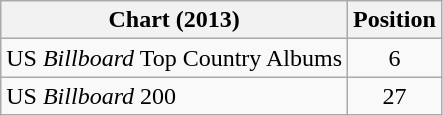<table class="wikitable">
<tr>
<th>Chart (2013)</th>
<th>Position</th>
</tr>
<tr>
<td>US <em>Billboard</em> Top Country Albums</td>
<td style="text-align:center;">6</td>
</tr>
<tr>
<td>US <em>Billboard</em> 200</td>
<td style="text-align:center;">27</td>
</tr>
</table>
